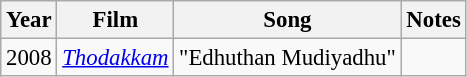<table class="wikitable sortable" style="font-size: 95%;">
<tr>
<th>Year</th>
<th>Film</th>
<th>Song</th>
<th>Notes</th>
</tr>
<tr>
<td>2008</td>
<td><em><a href='#'>Thodakkam</a></em></td>
<td>"Edhuthan Mudiyadhu"</td>
<td></td>
</tr>
</table>
